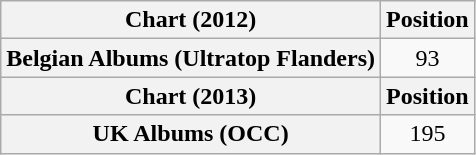<table class="wikitable plainrowheaders" style="text-align:center">
<tr>
<th scope="col">Chart (2012)</th>
<th scope="col">Position</th>
</tr>
<tr>
<th scope="row">Belgian Albums (Ultratop Flanders)</th>
<td>93</td>
</tr>
<tr>
<th scope="col">Chart (2013)</th>
<th scope="col">Position</th>
</tr>
<tr>
<th scope="row">UK Albums (OCC)</th>
<td>195</td>
</tr>
</table>
